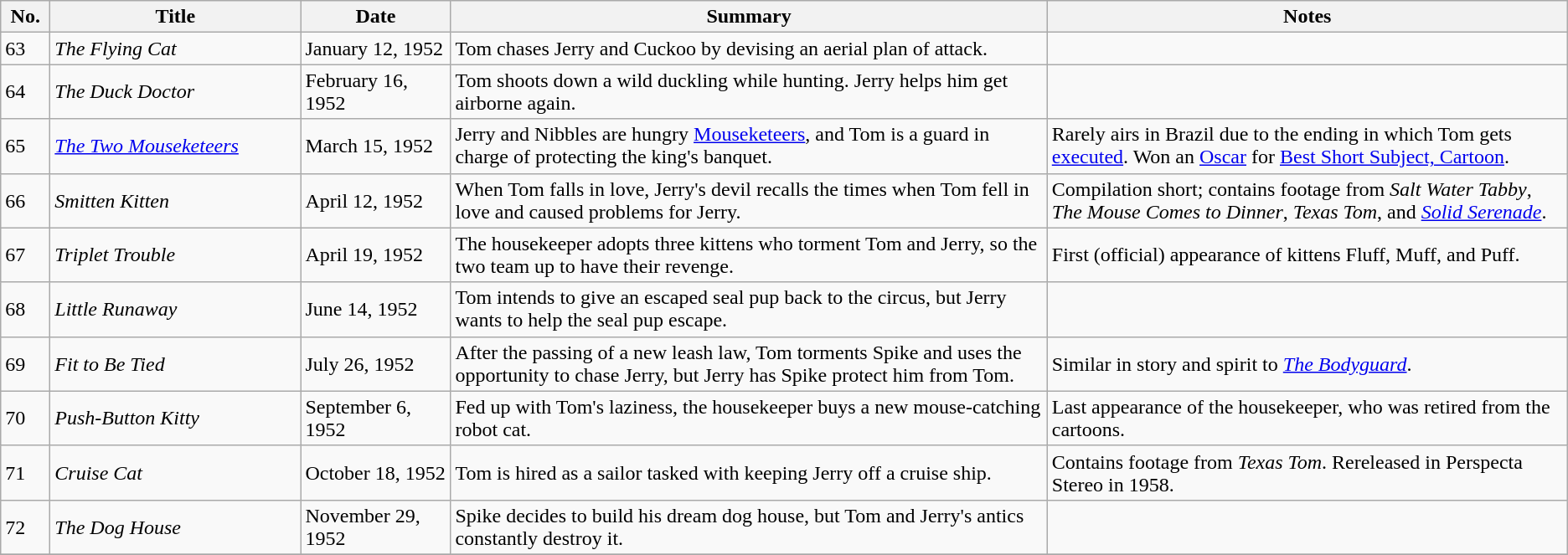<table class="wikitable">
<tr>
<th style="width:2em">No.</th>
<th style="width:12em">Title</th>
<th style="width:7em">Date</th>
<th>Summary</th>
<th>Notes</th>
</tr>
<tr>
<td>63</td>
<td><em>The Flying Cat</em></td>
<td>January 12, 1952</td>
<td>Tom chases Jerry and Cuckoo by devising an aerial plan of attack.</td>
<td></td>
</tr>
<tr>
<td>64</td>
<td><em>The Duck Doctor</em></td>
<td>February 16, 1952</td>
<td>Tom shoots down a wild duckling while hunting. Jerry helps him get airborne again.</td>
<td></td>
</tr>
<tr>
<td>65</td>
<td><em><a href='#'>The Two Mouseketeers</a></em></td>
<td>March 15, 1952</td>
<td>Jerry and Nibbles are hungry <a href='#'>Mouseketeers</a>, and Tom is a guard in charge of protecting the king's banquet.</td>
<td>Rarely airs in Brazil due to the ending in which Tom gets <a href='#'>executed</a>. Won an <a href='#'>Oscar</a> for <a href='#'>Best Short Subject, Cartoon</a>.</td>
</tr>
<tr>
<td>66</td>
<td><em>Smitten Kitten</em></td>
<td>April 12, 1952</td>
<td>When Tom falls in love, Jerry's devil recalls the times when Tom fell in love and caused problems for Jerry.</td>
<td>Compilation short; contains footage from <em>Salt Water Tabby</em>, <em>The Mouse Comes to Dinner</em>, <em>Texas Tom</em>, and <em><a href='#'>Solid Serenade</a></em>.</td>
</tr>
<tr>
<td>67</td>
<td><em>Triplet Trouble</em></td>
<td>April 19, 1952</td>
<td>The housekeeper adopts three kittens who torment Tom and Jerry, so the two team up to have their revenge.</td>
<td>First (official) appearance of kittens Fluff, Muff, and Puff.</td>
</tr>
<tr>
<td>68</td>
<td><em>Little Runaway</em></td>
<td>June 14, 1952</td>
<td>Tom intends to give an escaped seal pup back to the circus, but Jerry wants to help the seal pup escape.</td>
<td></td>
</tr>
<tr>
<td>69</td>
<td><em>Fit to Be Tied</em></td>
<td>July 26, 1952</td>
<td>After the passing of a new leash law, Tom torments Spike and uses the opportunity to chase Jerry, but Jerry has Spike protect him from Tom.</td>
<td>Similar in story and spirit to <em><a href='#'>The Bodyguard</a></em>.</td>
</tr>
<tr>
<td>70</td>
<td><em>Push-Button Kitty</em></td>
<td>September 6, 1952</td>
<td>Fed up with Tom's laziness, the housekeeper buys a new mouse-catching robot cat.</td>
<td>Last appearance of the housekeeper, who was retired from the cartoons.</td>
</tr>
<tr>
<td>71</td>
<td><em>Cruise Cat</em></td>
<td>October 18, 1952</td>
<td>Tom is hired as a sailor tasked with keeping Jerry off a cruise ship.</td>
<td>Contains footage from <em>Texas Tom</em>. Rereleased in Perspecta Stereo in 1958.</td>
</tr>
<tr>
<td>72</td>
<td><em>The Dog House</em></td>
<td>November 29, 1952</td>
<td>Spike decides to build his dream dog house, but Tom and Jerry's antics constantly destroy it.</td>
<td></td>
</tr>
<tr>
</tr>
</table>
